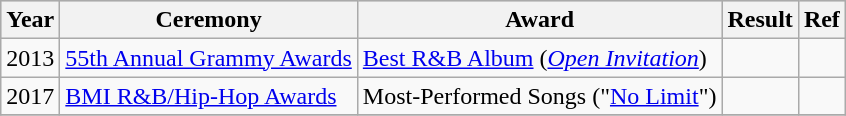<table class="wikitable">
<tr style="background:#ccc; text-align:center;">
<th scope="col">Year</th>
<th scope="col">Ceremony</th>
<th scope="col">Award</th>
<th scope="col">Result</th>
<th>Ref</th>
</tr>
<tr>
<td>2013</td>
<td><a href='#'>55th Annual Grammy Awards</a></td>
<td><a href='#'>Best R&B Album</a> (<em><a href='#'>Open Invitation</a></em>)</td>
<td></td>
<td style="text-align:center;"></td>
</tr>
<tr>
<td>2017</td>
<td><a href='#'>BMI R&B/Hip-Hop Awards</a></td>
<td>Most-Performed Songs ("<a href='#'>No Limit</a>")</td>
<td></td>
<td style="text-align:center;"></td>
</tr>
<tr>
</tr>
</table>
